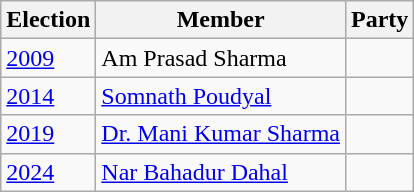<table class="wikitable sortable">
<tr>
<th>Election</th>
<th>Member</th>
<th colspan=2>Party</th>
</tr>
<tr>
<td><a href='#'>2009</a></td>
<td>Am Prasad Sharma</td>
<td></td>
</tr>
<tr>
<td><a href='#'>2014</a></td>
<td><a href='#'>Somnath Poudyal</a></td>
</tr>
<tr>
<td><a href='#'>2019</a></td>
<td><a href='#'>Dr. Mani Kumar Sharma</a></td>
<td></td>
</tr>
<tr>
<td><a href='#'>2024</a></td>
<td><a href='#'>Nar Bahadur Dahal</a></td>
</tr>
</table>
